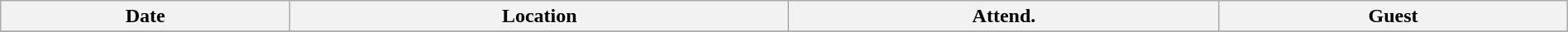<table class="wikitable" width="100%">
<tr>
<th>Date</th>
<th>Location</th>
<th>Attend.</th>
<th>Guest</th>
</tr>
<tr>
</tr>
</table>
